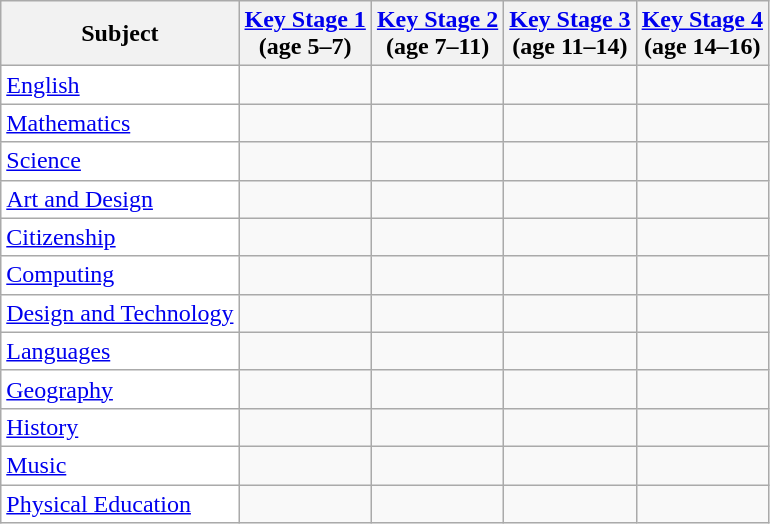<table class="wikitable" style="text-align:center">
<tr>
<th>Subject</th>
<th><a href='#'>Key Stage 1</a><br>(age 5–7)</th>
<th><a href='#'>Key Stage 2</a><br>(age 7–11)</th>
<th><a href='#'>Key Stage 3</a><br>(age 11–14)</th>
<th><a href='#'>Key Stage 4</a><br>(age 14–16)</th>
</tr>
<tr>
<td style="background:white; text-align:left"><a href='#'>English</a></td>
<td></td>
<td></td>
<td></td>
<td></td>
</tr>
<tr>
<td style="background:white; text-align:left"><a href='#'>Mathematics</a></td>
<td></td>
<td></td>
<td></td>
<td></td>
</tr>
<tr>
<td style="background:white; text-align:left"><a href='#'>Science</a></td>
<td></td>
<td></td>
<td></td>
<td></td>
</tr>
<tr>
<td style="background:white; text-align:left"><a href='#'>Art and Design</a></td>
<td></td>
<td></td>
<td></td>
<td></td>
</tr>
<tr>
<td style="background:white; text-align:left"><a href='#'>Citizenship</a></td>
<td></td>
<td></td>
<td></td>
<td></td>
</tr>
<tr>
<td style="background:white; color:white; text-align:left"><a href='#'>Computing</a></td>
<td></td>
<td></td>
<td></td>
<td></td>
</tr>
<tr>
<td style="background:white; color:white; text-align:left"><a href='#'>Design and Technology</a></td>
<td></td>
<td></td>
<td></td>
<td></td>
</tr>
<tr>
<td style="background:white; text-align:left"><a href='#'>Languages</a></td>
<td></td>
<td></td>
<td></td>
<td></td>
</tr>
<tr>
<td style="background:white; text-align:left"><a href='#'>Geography</a></td>
<td></td>
<td></td>
<td></td>
<td></td>
</tr>
<tr>
<td style="background:white; text-align:left"><a href='#'>History</a></td>
<td></td>
<td></td>
<td></td>
<td></td>
</tr>
<tr>
<td style="background:white; text-align:left"><a href='#'>Music</a></td>
<td></td>
<td></td>
<td></td>
<td></td>
</tr>
<tr>
<td style="background:white; text-align:left"><a href='#'>Physical Education</a></td>
<td></td>
<td></td>
<td></td>
<td></td>
</tr>
</table>
